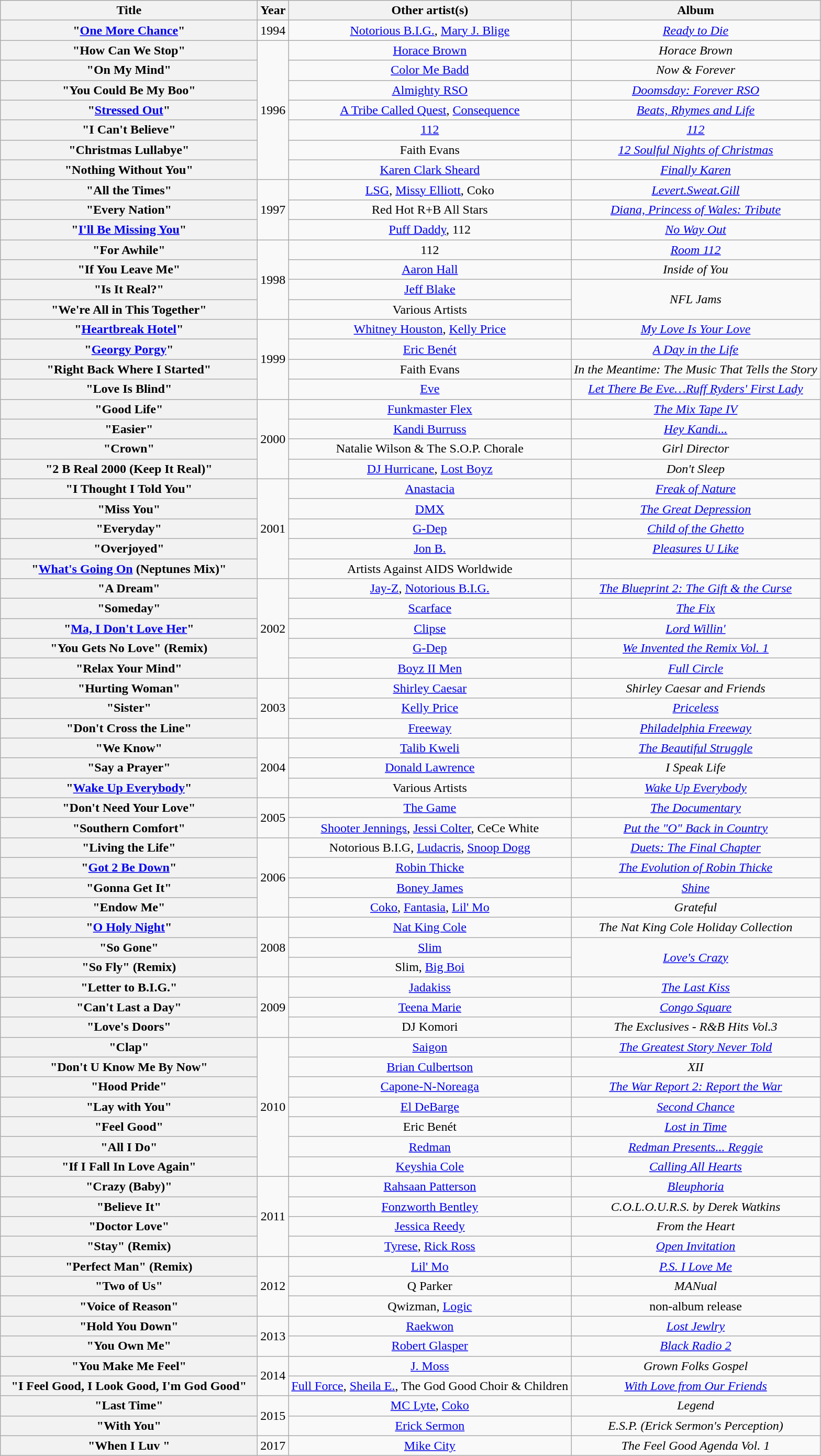<table class="wikitable plainrowheaders" style="text-align:center;">
<tr>
<th scope="col" style="width:20em;">Title</th>
<th scope="col">Year</th>
<th scope="col">Other artist(s)</th>
<th scope="col">Album</th>
</tr>
<tr>
<th scope="row">"<a href='#'>One More Chance</a>"</th>
<td>1994</td>
<td><a href='#'>Notorious B.I.G.</a>, <a href='#'>Mary J. Blige</a></td>
<td><em><a href='#'>Ready to Die</a></em></td>
</tr>
<tr>
<th scope="row">"How Can We Stop"</th>
<td rowspan="7">1996</td>
<td><a href='#'>Horace Brown</a></td>
<td><em>Horace Brown</em></td>
</tr>
<tr>
<th scope="row">"On My Mind"</th>
<td><a href='#'>Color Me Badd</a></td>
<td><em>Now & Forever</em></td>
</tr>
<tr>
<th scope="row">"You Could Be My Boo"</th>
<td><a href='#'>Almighty RSO</a></td>
<td><em><a href='#'>Doomsday: Forever RSO</a></em></td>
</tr>
<tr>
<th scope="row">"<a href='#'>Stressed Out</a>"</th>
<td><a href='#'>A Tribe Called Quest</a>, <a href='#'>Consequence</a></td>
<td><em><a href='#'>Beats, Rhymes and Life</a></em></td>
</tr>
<tr>
<th scope="row">"I Can't Believe"</th>
<td><a href='#'>112</a></td>
<td><em><a href='#'>112</a></em></td>
</tr>
<tr>
<th scope="row">"Christmas Lullabye"</th>
<td>Faith Evans</td>
<td><em><a href='#'>12 Soulful Nights of Christmas</a></em></td>
</tr>
<tr>
<th scope="row">"Nothing Without You"</th>
<td><a href='#'>Karen Clark Sheard</a></td>
<td><em><a href='#'>Finally Karen</a></em></td>
</tr>
<tr>
<th scope="row">"All the Times"</th>
<td rowspan="3">1997</td>
<td><a href='#'>LSG</a>, <a href='#'>Missy Elliott</a>, Coko</td>
<td><em><a href='#'>Levert.Sweat.Gill</a></em></td>
</tr>
<tr>
<th scope="row">"Every Nation"</th>
<td>Red Hot R+B All Stars</td>
<td><em><a href='#'>Diana, Princess of Wales: Tribute</a></em></td>
</tr>
<tr>
<th scope="row">"<a href='#'>I'll Be Missing You</a>"</th>
<td><a href='#'>Puff Daddy</a>, 112</td>
<td><em><a href='#'>No Way Out</a></em></td>
</tr>
<tr>
<th scope="row">"For Awhile"</th>
<td rowspan="4">1998</td>
<td>112</td>
<td><em><a href='#'>Room 112</a></em></td>
</tr>
<tr>
<th scope="row">"If You Leave Me"</th>
<td><a href='#'>Aaron Hall</a></td>
<td><em>Inside of You</em></td>
</tr>
<tr>
<th scope="row">"Is It Real?"</th>
<td><a href='#'>Jeff Blake</a></td>
<td rowspan="2"><em>NFL Jams</em></td>
</tr>
<tr>
<th scope="row">"We're All in This Together"</th>
<td>Various Artists</td>
</tr>
<tr>
<th scope="row">"<a href='#'>Heartbreak Hotel</a>"</th>
<td rowspan="4">1999</td>
<td><a href='#'>Whitney Houston</a>, <a href='#'>Kelly Price</a></td>
<td><em><a href='#'>My Love Is Your Love</a></em></td>
</tr>
<tr>
<th scope="row">"<a href='#'>Georgy Porgy</a>"</th>
<td><a href='#'>Eric Benét</a></td>
<td><em><a href='#'>A Day in the Life</a></em></td>
</tr>
<tr>
<th scope="row">"Right Back Where I Started"</th>
<td>Faith Evans</td>
<td><em>In the Meantime: The Music That Tells the Story</em></td>
</tr>
<tr>
<th scope="row">"Love Is Blind"</th>
<td><a href='#'>Eve</a></td>
<td><em><a href='#'>Let There Be Eve…Ruff Ryders' First Lady</a></em></td>
</tr>
<tr>
<th scope="row">"Good Life"</th>
<td rowspan="4">2000</td>
<td><a href='#'>Funkmaster Flex</a></td>
<td><em><a href='#'>The Mix Tape IV</a></em></td>
</tr>
<tr>
<th scope="row">"Easier"</th>
<td><a href='#'>Kandi Burruss</a></td>
<td><em><a href='#'>Hey Kandi...</a></em></td>
</tr>
<tr>
<th scope="row">"Crown"</th>
<td>Natalie Wilson & The S.O.P. Chorale</td>
<td><em>Girl Director</em></td>
</tr>
<tr>
<th scope="row">"2 B Real 2000 (Keep It Real)"</th>
<td><a href='#'>DJ Hurricane</a>, <a href='#'>Lost Boyz</a></td>
<td><em>Don't Sleep</em></td>
</tr>
<tr>
<th scope="row">"I Thought I Told You"</th>
<td rowspan="5">2001</td>
<td><a href='#'>Anastacia</a></td>
<td><em><a href='#'>Freak of Nature</a></em></td>
</tr>
<tr>
<th scope="row">"Miss You"</th>
<td><a href='#'>DMX</a></td>
<td><em><a href='#'>The Great Depression</a></em></td>
</tr>
<tr>
<th scope="row">"Everyday"</th>
<td><a href='#'>G-Dep</a></td>
<td><em><a href='#'>Child of the Ghetto</a></em></td>
</tr>
<tr>
<th scope="row">"Overjoyed"</th>
<td><a href='#'>Jon B.</a></td>
<td><em><a href='#'>Pleasures U Like</a></em></td>
</tr>
<tr>
<th scope="row">"<a href='#'>What's Going On</a> (Neptunes Mix)"</th>
<td>Artists Against AIDS Worldwide</td>
<td></td>
</tr>
<tr>
<th scope="row">"A Dream"</th>
<td rowspan="5">2002</td>
<td><a href='#'>Jay-Z</a>, <a href='#'>Notorious B.I.G.</a></td>
<td><em><a href='#'>The Blueprint 2: The Gift & the Curse</a></em></td>
</tr>
<tr>
<th scope="row">"Someday"</th>
<td><a href='#'>Scarface</a></td>
<td><em><a href='#'>The Fix</a></em></td>
</tr>
<tr>
<th scope="row">"<a href='#'>Ma, I Don't Love Her</a>"</th>
<td><a href='#'>Clipse</a></td>
<td><em><a href='#'>Lord Willin'</a></em></td>
</tr>
<tr>
<th scope="row">"You Gets No Love" (Remix)</th>
<td><a href='#'>G-Dep</a></td>
<td><em><a href='#'>We Invented the Remix Vol. 1</a></em></td>
</tr>
<tr>
<th scope="row">"Relax Your Mind"</th>
<td><a href='#'>Boyz II Men</a></td>
<td><em><a href='#'>Full Circle</a></em></td>
</tr>
<tr>
<th scope="row">"Hurting Woman"</th>
<td rowspan="3">2003</td>
<td><a href='#'>Shirley Caesar</a></td>
<td><em>Shirley Caesar and Friends</em></td>
</tr>
<tr>
<th scope="row">"Sister"</th>
<td><a href='#'>Kelly Price</a></td>
<td><em><a href='#'>Priceless</a></em></td>
</tr>
<tr>
<th scope="row">"Don't Cross the Line"</th>
<td><a href='#'>Freeway</a></td>
<td><em><a href='#'>Philadelphia Freeway</a></em></td>
</tr>
<tr>
<th scope="row">"We Know"</th>
<td rowspan="3">2004</td>
<td><a href='#'>Talib Kweli</a></td>
<td><em><a href='#'>The Beautiful Struggle</a></em></td>
</tr>
<tr>
<th scope="row">"Say a Prayer"</th>
<td><a href='#'>Donald Lawrence</a></td>
<td><em>I Speak Life</em></td>
</tr>
<tr>
<th scope="row">"<a href='#'>Wake Up Everybody</a>"</th>
<td>Various Artists</td>
<td><em><a href='#'>Wake Up Everybody</a></em></td>
</tr>
<tr>
<th scope="row">"Don't Need Your Love"</th>
<td rowspan="2">2005</td>
<td><a href='#'>The Game</a></td>
<td><em><a href='#'>The Documentary</a></em></td>
</tr>
<tr>
<th scope="row">"Southern Comfort"</th>
<td><a href='#'>Shooter Jennings</a>, <a href='#'>Jessi Colter</a>, CeCe White</td>
<td><em><a href='#'>Put the "O" Back in Country</a></em></td>
</tr>
<tr>
<th scope="row">"Living the Life"</th>
<td rowspan="4">2006</td>
<td>Notorious B.I.G, <a href='#'>Ludacris</a>, <a href='#'>Snoop Dogg</a></td>
<td><em><a href='#'>Duets: The Final Chapter</a></em></td>
</tr>
<tr>
<th scope="row">"<a href='#'>Got 2 Be Down</a>"</th>
<td><a href='#'>Robin Thicke</a></td>
<td><em><a href='#'>The Evolution of Robin Thicke</a></em></td>
</tr>
<tr>
<th scope="row">"Gonna Get It"</th>
<td><a href='#'>Boney James</a></td>
<td><em><a href='#'>Shine</a></em></td>
</tr>
<tr>
<th scope="row">"Endow Me"</th>
<td><a href='#'>Coko</a>, <a href='#'>Fantasia</a>, <a href='#'>Lil' Mo</a></td>
<td><em>Grateful</em></td>
</tr>
<tr>
<th scope="row">"<a href='#'>O Holy Night</a>"</th>
<td rowspan="3">2008</td>
<td><a href='#'>Nat King Cole</a></td>
<td><em>The Nat King Cole Holiday Collection</em></td>
</tr>
<tr>
<th scope="row">"So Gone"</th>
<td><a href='#'>Slim</a></td>
<td rowspan="2"><em><a href='#'>Love's Crazy</a></em></td>
</tr>
<tr>
<th scope="row">"So Fly" (Remix)</th>
<td>Slim, <a href='#'>Big Boi</a></td>
</tr>
<tr>
<th scope="row">"Letter to B.I.G."</th>
<td rowspan="3">2009</td>
<td><a href='#'>Jadakiss</a></td>
<td><em><a href='#'>The Last Kiss</a></em></td>
</tr>
<tr>
<th scope="row">"Can't Last a Day"</th>
<td><a href='#'>Teena Marie</a></td>
<td><em><a href='#'>Congo Square</a></em></td>
</tr>
<tr>
<th scope="row">"Love's Doors"</th>
<td>DJ Komori</td>
<td><em>The Exclusives - R&B Hits Vol.3</em></td>
</tr>
<tr>
<th scope="row">"Clap"</th>
<td rowspan="7">2010</td>
<td><a href='#'>Saigon</a></td>
<td><em><a href='#'>The Greatest Story Never Told</a></em></td>
</tr>
<tr>
<th scope="row">"Don't U Know Me By Now"</th>
<td><a href='#'>Brian Culbertson</a></td>
<td><em>XII</em></td>
</tr>
<tr>
<th scope="row">"Hood Pride"</th>
<td><a href='#'>Capone-N-Noreaga</a></td>
<td><em><a href='#'>The War Report 2: Report the War</a></em></td>
</tr>
<tr>
<th scope="row">"Lay with You"</th>
<td><a href='#'>El DeBarge</a></td>
<td><em><a href='#'>Second Chance</a></em></td>
</tr>
<tr>
<th scope="row">"Feel Good"</th>
<td>Eric Benét</td>
<td><em><a href='#'>Lost in Time</a></em></td>
</tr>
<tr>
<th scope="row">"All I Do"</th>
<td><a href='#'>Redman</a></td>
<td><em><a href='#'>Redman Presents... Reggie</a></em></td>
</tr>
<tr>
<th scope="row">"If I Fall In Love Again"</th>
<td><a href='#'>Keyshia Cole</a></td>
<td><em><a href='#'>Calling All Hearts</a></em></td>
</tr>
<tr>
<th scope="row">"Crazy (Baby)"</th>
<td rowspan="4">2011</td>
<td><a href='#'>Rahsaan Patterson</a></td>
<td><em><a href='#'>Bleuphoria</a></em></td>
</tr>
<tr>
<th scope="row">"Believe It"</th>
<td><a href='#'>Fonzworth Bentley</a></td>
<td><em>C.O.L.O.U.R.S. by Derek Watkins</em></td>
</tr>
<tr>
<th scope="row">"Doctor Love"</th>
<td><a href='#'>Jessica Reedy</a></td>
<td><em>From the Heart</em></td>
</tr>
<tr>
<th scope="row">"Stay" (Remix)</th>
<td><a href='#'>Tyrese</a>, <a href='#'>Rick Ross</a></td>
<td><em><a href='#'>Open Invitation</a></em></td>
</tr>
<tr>
<th scope="row">"Perfect Man" (Remix)</th>
<td rowspan="3">2012</td>
<td><a href='#'>Lil' Mo</a></td>
<td><em><a href='#'>P.S. I Love Me</a></em></td>
</tr>
<tr>
<th scope="row">"Two of Us"</th>
<td>Q Parker</td>
<td><em>MANual</em></td>
</tr>
<tr>
<th scope="row">"Voice of Reason"</th>
<td>Qwizman, <a href='#'>Logic</a></td>
<td>non-album release</td>
</tr>
<tr>
<th scope="row">"Hold You Down"</th>
<td rowspan="2">2013</td>
<td><a href='#'>Raekwon</a></td>
<td><em><a href='#'>Lost Jewlry</a></em></td>
</tr>
<tr>
<th scope="row">"You Own Me"</th>
<td><a href='#'>Robert Glasper</a></td>
<td><em><a href='#'>Black Radio 2</a></em></td>
</tr>
<tr>
<th scope="row">"You Make Me Feel"</th>
<td rowspan="2">2014</td>
<td><a href='#'>J. Moss</a></td>
<td><em>Grown Folks Gospel</em></td>
</tr>
<tr>
<th scope="row">"I Feel Good, I Look Good, I'm God Good"</th>
<td><a href='#'>Full Force</a>, <a href='#'>Sheila E.</a>, The God Good Choir & Children</td>
<td><em><a href='#'>With Love from Our Friends</a></em></td>
</tr>
<tr>
<th scope="row">"Last Time"</th>
<td rowspan="2">2015</td>
<td><a href='#'>MC Lyte</a>, <a href='#'>Coko</a></td>
<td><em>Legend</em></td>
</tr>
<tr>
<th scope="row">"With You"</th>
<td><a href='#'>Erick Sermon</a></td>
<td><em>E.S.P. (Erick Sermon's Perception)</em></td>
</tr>
<tr>
<th scope="row">"When I Luv "</th>
<td rowspan="3">2017</td>
<td><a href='#'>Mike City</a></td>
<td><em>The Feel Good Agenda Vol. 1</em></td>
</tr>
</table>
